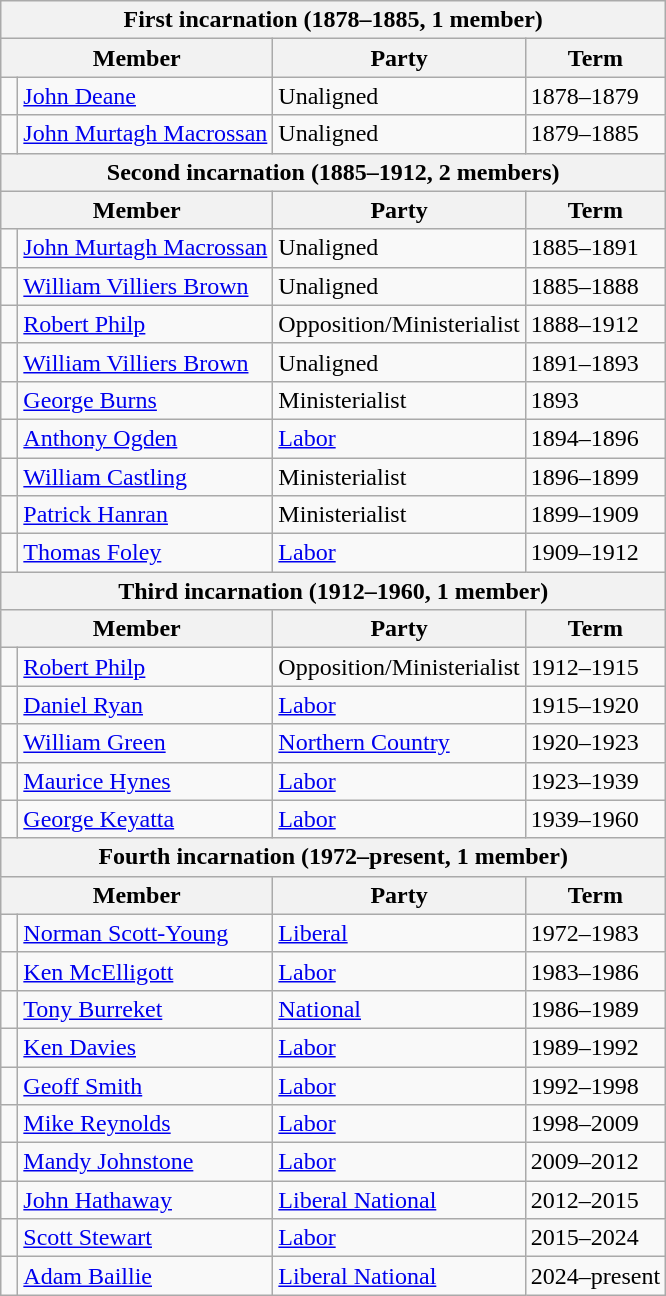<table class="wikitable">
<tr>
<th colspan="4">First incarnation (1878–1885, 1 member)</th>
</tr>
<tr>
<th colspan="2">Member</th>
<th>Party</th>
<th>Term</th>
</tr>
<tr>
<td> </td>
<td><a href='#'>John Deane</a></td>
<td>Unaligned</td>
<td>1878–1879</td>
</tr>
<tr>
<td> </td>
<td><a href='#'>John Murtagh Macrossan</a></td>
<td>Unaligned</td>
<td>1879–1885</td>
</tr>
<tr>
<th colspan="4">Second incarnation (1885–1912, 2 members)</th>
</tr>
<tr>
<th colspan="2">Member</th>
<th>Party</th>
<th>Term</th>
</tr>
<tr>
<td> </td>
<td><a href='#'>John Murtagh Macrossan</a></td>
<td>Unaligned</td>
<td>1885–1891</td>
</tr>
<tr>
<td> </td>
<td><a href='#'>William Villiers Brown</a></td>
<td>Unaligned</td>
<td>1885–1888</td>
</tr>
<tr>
<td> </td>
<td><a href='#'>Robert Philp</a></td>
<td>Opposition/Ministerialist</td>
<td>1888–1912</td>
</tr>
<tr>
<td> </td>
<td><a href='#'>William Villiers Brown</a></td>
<td>Unaligned</td>
<td>1891–1893</td>
</tr>
<tr>
<td> </td>
<td><a href='#'>George Burns</a></td>
<td>Ministerialist</td>
<td>1893</td>
</tr>
<tr>
<td> </td>
<td><a href='#'>Anthony Ogden</a></td>
<td><a href='#'>Labor</a></td>
<td>1894–1896</td>
</tr>
<tr>
<td> </td>
<td><a href='#'>William Castling</a></td>
<td>Ministerialist</td>
<td>1896–1899</td>
</tr>
<tr>
<td> </td>
<td><a href='#'>Patrick Hanran</a></td>
<td>Ministerialist</td>
<td>1899–1909</td>
</tr>
<tr>
<td> </td>
<td><a href='#'>Thomas Foley</a></td>
<td><a href='#'>Labor</a></td>
<td>1909–1912</td>
</tr>
<tr>
<th colspan="4">Third incarnation (1912–1960, 1 member)</th>
</tr>
<tr>
<th colspan="2">Member</th>
<th>Party</th>
<th>Term</th>
</tr>
<tr>
<td> </td>
<td><a href='#'>Robert Philp</a></td>
<td>Opposition/Ministerialist</td>
<td>1912–1915</td>
</tr>
<tr>
<td> </td>
<td><a href='#'>Daniel Ryan</a></td>
<td><a href='#'>Labor</a></td>
<td>1915–1920</td>
</tr>
<tr>
<td> </td>
<td><a href='#'>William Green</a></td>
<td><a href='#'>Northern Country</a></td>
<td>1920–1923</td>
</tr>
<tr>
<td> </td>
<td><a href='#'>Maurice Hynes</a></td>
<td><a href='#'>Labor</a></td>
<td>1923–1939</td>
</tr>
<tr>
<td> </td>
<td><a href='#'>George Keyatta</a></td>
<td><a href='#'>Labor</a></td>
<td>1939–1960</td>
</tr>
<tr>
<th colspan="4">Fourth incarnation (1972–present, 1 member)</th>
</tr>
<tr>
<th colspan="2">Member</th>
<th>Party</th>
<th>Term</th>
</tr>
<tr>
<td> </td>
<td><a href='#'>Norman Scott-Young</a></td>
<td><a href='#'>Liberal</a></td>
<td>1972–1983</td>
</tr>
<tr>
<td> </td>
<td><a href='#'>Ken McElligott</a></td>
<td><a href='#'>Labor</a></td>
<td>1983–1986</td>
</tr>
<tr>
<td> </td>
<td><a href='#'>Tony Burreket</a></td>
<td><a href='#'>National</a></td>
<td>1986–1989</td>
</tr>
<tr>
<td> </td>
<td><a href='#'>Ken Davies</a></td>
<td><a href='#'>Labor</a></td>
<td>1989–1992</td>
</tr>
<tr>
<td> </td>
<td><a href='#'>Geoff Smith</a></td>
<td><a href='#'>Labor</a></td>
<td>1992–1998</td>
</tr>
<tr>
<td> </td>
<td><a href='#'>Mike Reynolds</a></td>
<td><a href='#'>Labor</a></td>
<td>1998–2009</td>
</tr>
<tr>
<td> </td>
<td><a href='#'>Mandy Johnstone</a></td>
<td><a href='#'>Labor</a></td>
<td>2009–2012</td>
</tr>
<tr>
<td> </td>
<td><a href='#'>John Hathaway</a></td>
<td><a href='#'>Liberal National</a></td>
<td>2012–2015</td>
</tr>
<tr>
<td> </td>
<td><a href='#'>Scott Stewart</a></td>
<td><a href='#'>Labor</a></td>
<td>2015–2024</td>
</tr>
<tr>
<td> </td>
<td><a href='#'>Adam Baillie</a></td>
<td><a href='#'>Liberal National</a></td>
<td>2024–present</td>
</tr>
</table>
